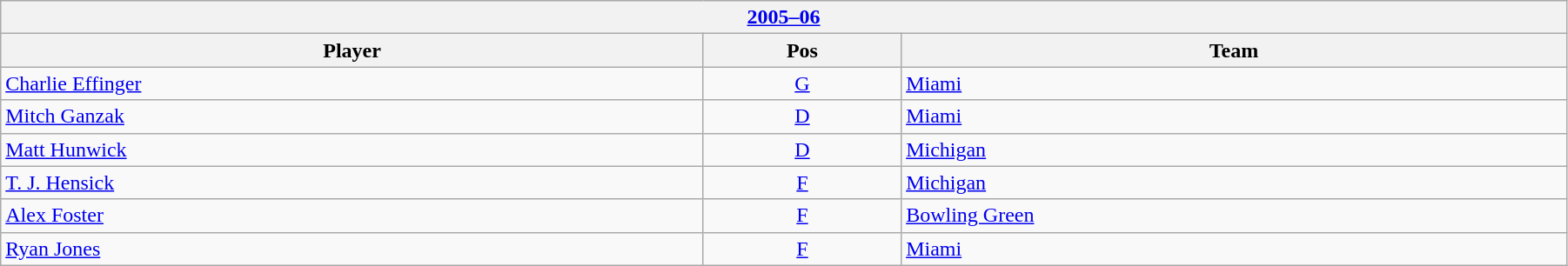<table class="wikitable" width=95%>
<tr>
<th colspan=3><a href='#'>2005–06</a></th>
</tr>
<tr>
<th>Player</th>
<th>Pos</th>
<th>Team</th>
</tr>
<tr>
<td><a href='#'>Charlie Effinger</a></td>
<td style="text-align:center;"><a href='#'>G</a></td>
<td><a href='#'>Miami</a></td>
</tr>
<tr>
<td><a href='#'>Mitch Ganzak</a></td>
<td style="text-align:center;"><a href='#'>D</a></td>
<td><a href='#'>Miami</a></td>
</tr>
<tr>
<td><a href='#'>Matt Hunwick</a></td>
<td style="text-align:center;"><a href='#'>D</a></td>
<td><a href='#'>Michigan</a></td>
</tr>
<tr>
<td><a href='#'>T. J. Hensick</a></td>
<td style="text-align:center;"><a href='#'>F</a></td>
<td><a href='#'>Michigan</a></td>
</tr>
<tr>
<td><a href='#'>Alex Foster</a></td>
<td style="text-align:center;"><a href='#'>F</a></td>
<td><a href='#'>Bowling Green</a></td>
</tr>
<tr>
<td><a href='#'>Ryan Jones</a></td>
<td style="text-align:center;"><a href='#'>F</a></td>
<td><a href='#'>Miami</a></td>
</tr>
</table>
